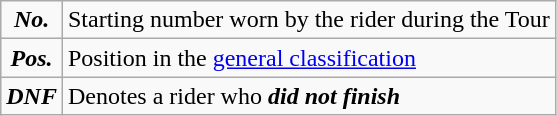<table class="wikitable">
<tr>
<td align=center><strong><em>No.</em></strong></td>
<td>Starting number worn by the rider during the Tour</td>
</tr>
<tr>
<td align=center><strong><em>Pos.</em></strong></td>
<td>Position in the <a href='#'>general classification</a></td>
</tr>
<tr>
<td align=center><strong><em>DNF</em></strong></td>
<td>Denotes a rider who <strong><em>did not finish</em></strong></td>
</tr>
</table>
